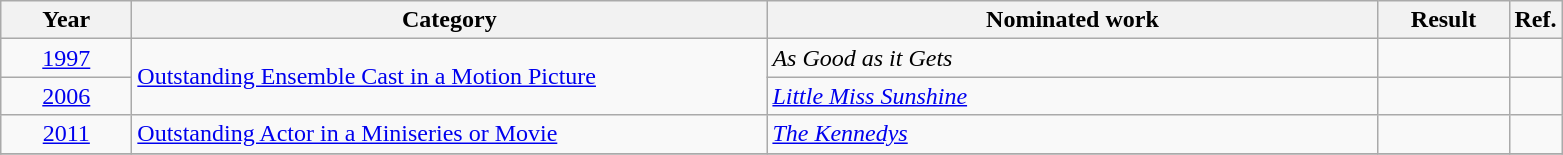<table class=wikitable>
<tr>
<th scope="col" style="width:5em;">Year</th>
<th scope="col" style="width:26em;">Category</th>
<th scope="col" style="width:25em;">Nominated work</th>
<th scope="col" style="width:5em;">Result</th>
<th>Ref.</th>
</tr>
<tr>
<td style="text-align:center;"><a href='#'>1997</a></td>
<td rowspan=2><a href='#'>Outstanding Ensemble Cast in a Motion Picture</a></td>
<td><em>As Good as it Gets</em></td>
<td></td>
<td></td>
</tr>
<tr>
<td style="text-align:center;"><a href='#'>2006</a></td>
<td><em><a href='#'>Little Miss Sunshine</a></em></td>
<td></td>
<td></td>
</tr>
<tr>
<td style="text-align:center;"><a href='#'>2011</a></td>
<td><a href='#'>Outstanding Actor in a Miniseries or Movie</a></td>
<td><em><a href='#'>The Kennedys</a></em></td>
<td></td>
<td></td>
</tr>
<tr>
</tr>
</table>
